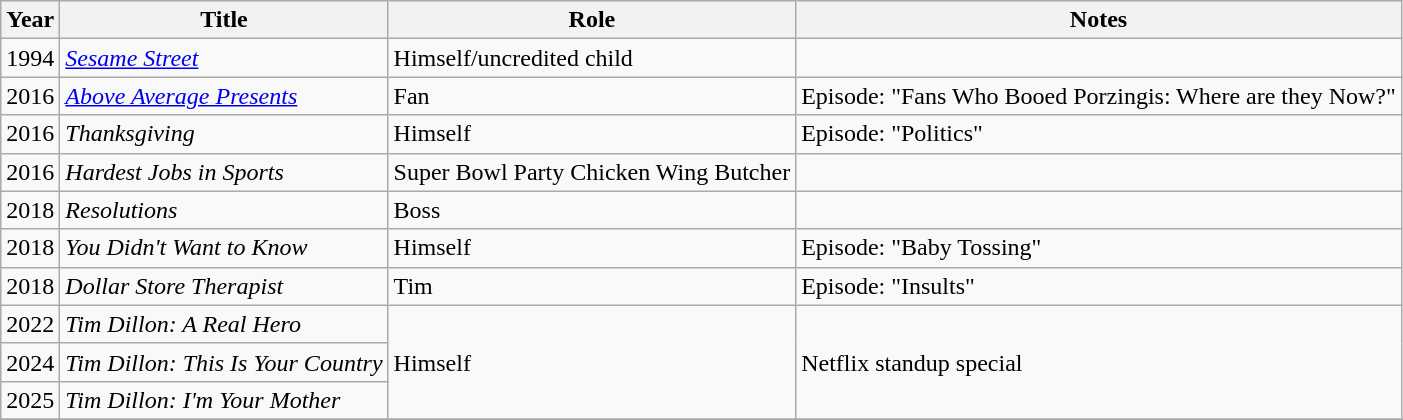<table class="wikitable">
<tr>
<th>Year</th>
<th>Title</th>
<th>Role</th>
<th>Notes</th>
</tr>
<tr>
<td>1994</td>
<td><em><a href='#'>Sesame Street</a></em></td>
<td>Himself/uncredited child</td>
<td></td>
</tr>
<tr>
<td>2016</td>
<td><em><a href='#'>Above Average Presents</a></em></td>
<td>Fan</td>
<td>Episode: "Fans Who Booed Porzingis: Where are they Now?"</td>
</tr>
<tr>
<td>2016</td>
<td><em>Thanksgiving</em></td>
<td>Himself</td>
<td>Episode: "Politics"</td>
</tr>
<tr>
<td>2016</td>
<td><em>Hardest Jobs in Sports</em></td>
<td>Super Bowl Party Chicken Wing Butcher</td>
<td></td>
</tr>
<tr>
<td>2018</td>
<td><em>Resolutions</em></td>
<td>Boss</td>
<td></td>
</tr>
<tr>
<td>2018</td>
<td><em>You Didn't Want to Know</em></td>
<td>Himself</td>
<td>Episode: "Baby Tossing"</td>
</tr>
<tr>
<td>2018</td>
<td><em>Dollar Store Therapist</em></td>
<td>Tim</td>
<td>Episode: "Insults"</td>
</tr>
<tr>
<td>2022</td>
<td><em>Tim Dillon: A Real Hero</em></td>
<td rowspan="3">Himself</td>
<td rowspan="3">Netflix standup special</td>
</tr>
<tr>
<td>2024</td>
<td><em>Tim Dillon: This Is Your Country</em></td>
</tr>
<tr>
<td>2025</td>
<td><em>Tim Dillon: I'm Your Mother</em></td>
</tr>
<tr>
</tr>
</table>
